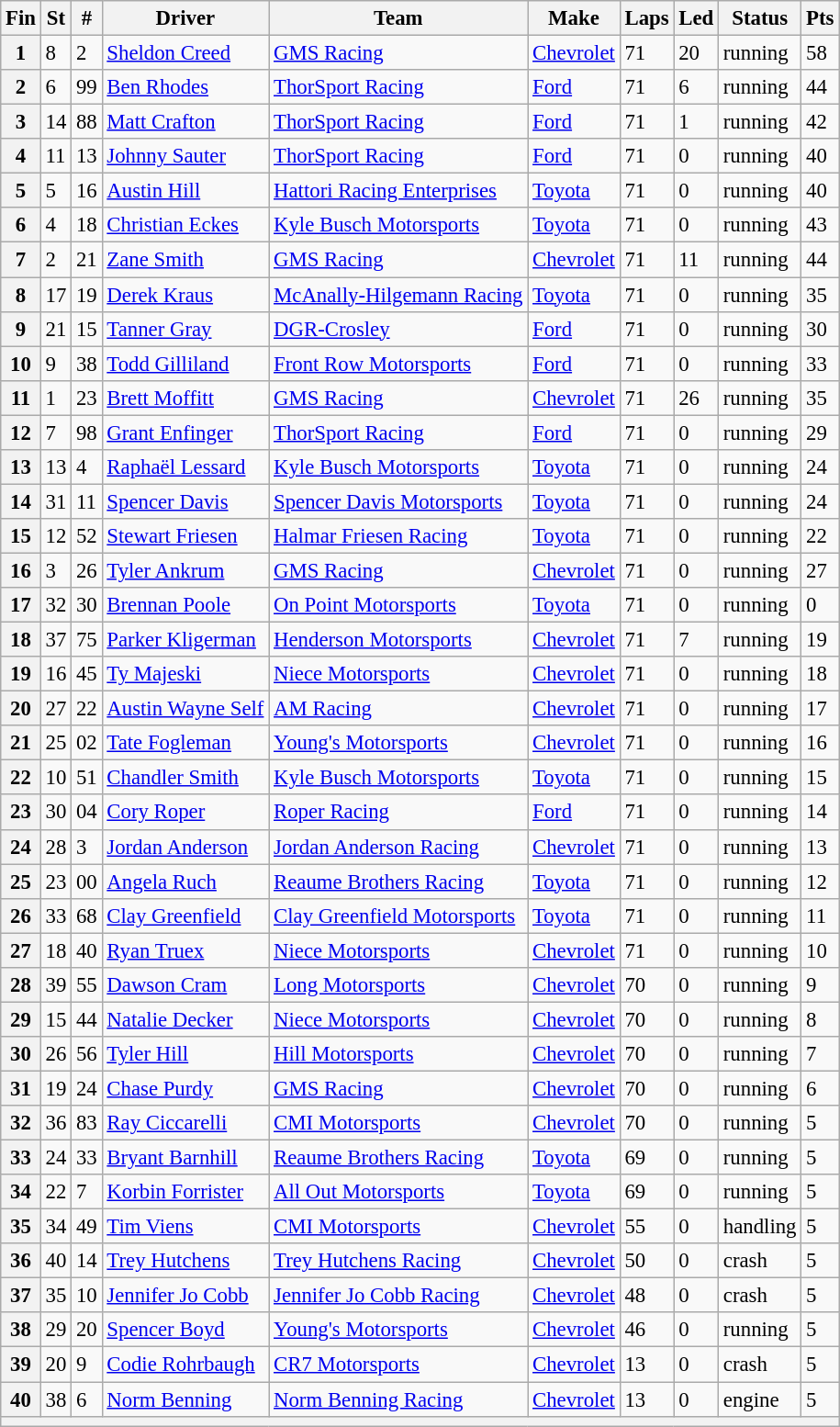<table class="wikitable" style="font-size:95%">
<tr>
<th>Fin</th>
<th>St</th>
<th>#</th>
<th>Driver</th>
<th>Team</th>
<th>Make</th>
<th>Laps</th>
<th>Led</th>
<th>Status</th>
<th>Pts</th>
</tr>
<tr>
<th>1</th>
<td>8</td>
<td>2</td>
<td><a href='#'>Sheldon Creed</a></td>
<td><a href='#'>GMS Racing</a></td>
<td><a href='#'>Chevrolet</a></td>
<td>71</td>
<td>20</td>
<td>running</td>
<td>58</td>
</tr>
<tr>
<th>2</th>
<td>6</td>
<td>99</td>
<td><a href='#'>Ben Rhodes</a></td>
<td><a href='#'>ThorSport Racing</a></td>
<td><a href='#'>Ford</a></td>
<td>71</td>
<td>6</td>
<td>running</td>
<td>44</td>
</tr>
<tr>
<th>3</th>
<td>14</td>
<td>88</td>
<td><a href='#'>Matt Crafton</a></td>
<td><a href='#'>ThorSport Racing</a></td>
<td><a href='#'>Ford</a></td>
<td>71</td>
<td>1</td>
<td>running</td>
<td>42</td>
</tr>
<tr>
<th>4</th>
<td>11</td>
<td>13</td>
<td><a href='#'>Johnny Sauter</a></td>
<td><a href='#'>ThorSport Racing</a></td>
<td><a href='#'>Ford</a></td>
<td>71</td>
<td>0</td>
<td>running</td>
<td>40</td>
</tr>
<tr>
<th>5</th>
<td>5</td>
<td>16</td>
<td><a href='#'>Austin Hill</a></td>
<td><a href='#'>Hattori Racing Enterprises</a></td>
<td><a href='#'>Toyota</a></td>
<td>71</td>
<td>0</td>
<td>running</td>
<td>40</td>
</tr>
<tr>
<th>6</th>
<td>4</td>
<td>18</td>
<td><a href='#'>Christian Eckes</a></td>
<td><a href='#'>Kyle Busch Motorsports</a></td>
<td><a href='#'>Toyota</a></td>
<td>71</td>
<td>0</td>
<td>running</td>
<td>43</td>
</tr>
<tr>
<th>7</th>
<td>2</td>
<td>21</td>
<td><a href='#'>Zane Smith</a></td>
<td><a href='#'>GMS Racing</a></td>
<td><a href='#'>Chevrolet</a></td>
<td>71</td>
<td>11</td>
<td>running</td>
<td>44</td>
</tr>
<tr>
<th>8</th>
<td>17</td>
<td>19</td>
<td><a href='#'>Derek Kraus</a></td>
<td><a href='#'>McAnally-Hilgemann Racing</a></td>
<td><a href='#'>Toyota</a></td>
<td>71</td>
<td>0</td>
<td>running</td>
<td>35</td>
</tr>
<tr>
<th>9</th>
<td>21</td>
<td>15</td>
<td><a href='#'>Tanner Gray</a></td>
<td><a href='#'>DGR-Crosley</a></td>
<td><a href='#'>Ford</a></td>
<td>71</td>
<td>0</td>
<td>running</td>
<td>30</td>
</tr>
<tr>
<th>10</th>
<td>9</td>
<td>38</td>
<td><a href='#'>Todd Gilliland</a></td>
<td><a href='#'>Front Row Motorsports</a></td>
<td><a href='#'>Ford</a></td>
<td>71</td>
<td>0</td>
<td>running</td>
<td>33</td>
</tr>
<tr>
<th>11</th>
<td>1</td>
<td>23</td>
<td><a href='#'>Brett Moffitt</a></td>
<td><a href='#'>GMS Racing</a></td>
<td><a href='#'>Chevrolet</a></td>
<td>71</td>
<td>26</td>
<td>running</td>
<td>35</td>
</tr>
<tr>
<th>12</th>
<td>7</td>
<td>98</td>
<td><a href='#'>Grant Enfinger</a></td>
<td><a href='#'>ThorSport Racing</a></td>
<td><a href='#'>Ford</a></td>
<td>71</td>
<td>0</td>
<td>running</td>
<td>29</td>
</tr>
<tr>
<th>13</th>
<td>13</td>
<td>4</td>
<td><a href='#'>Raphaël Lessard</a></td>
<td><a href='#'>Kyle Busch Motorsports</a></td>
<td><a href='#'>Toyota</a></td>
<td>71</td>
<td>0</td>
<td>running</td>
<td>24</td>
</tr>
<tr>
<th>14</th>
<td>31</td>
<td>11</td>
<td><a href='#'>Spencer Davis</a></td>
<td><a href='#'>Spencer Davis Motorsports</a></td>
<td><a href='#'>Toyota</a></td>
<td>71</td>
<td>0</td>
<td>running</td>
<td>24</td>
</tr>
<tr>
<th>15</th>
<td>12</td>
<td>52</td>
<td><a href='#'>Stewart Friesen</a></td>
<td><a href='#'>Halmar Friesen Racing</a></td>
<td><a href='#'>Toyota</a></td>
<td>71</td>
<td>0</td>
<td>running</td>
<td>22</td>
</tr>
<tr>
<th>16</th>
<td>3</td>
<td>26</td>
<td><a href='#'>Tyler Ankrum</a></td>
<td><a href='#'>GMS Racing</a></td>
<td><a href='#'>Chevrolet</a></td>
<td>71</td>
<td>0</td>
<td>running</td>
<td>27</td>
</tr>
<tr>
<th>17</th>
<td>32</td>
<td>30</td>
<td><a href='#'>Brennan Poole</a></td>
<td><a href='#'>On Point Motorsports</a></td>
<td><a href='#'>Toyota</a></td>
<td>71</td>
<td>0</td>
<td>running</td>
<td>0</td>
</tr>
<tr>
<th>18</th>
<td>37</td>
<td>75</td>
<td><a href='#'>Parker Kligerman</a></td>
<td><a href='#'>Henderson Motorsports</a></td>
<td><a href='#'>Chevrolet</a></td>
<td>71</td>
<td>7</td>
<td>running</td>
<td>19</td>
</tr>
<tr>
<th>19</th>
<td>16</td>
<td>45</td>
<td><a href='#'>Ty Majeski</a></td>
<td><a href='#'>Niece Motorsports</a></td>
<td><a href='#'>Chevrolet</a></td>
<td>71</td>
<td>0</td>
<td>running</td>
<td>18</td>
</tr>
<tr>
<th>20</th>
<td>27</td>
<td>22</td>
<td><a href='#'>Austin Wayne Self</a></td>
<td><a href='#'>AM Racing</a></td>
<td><a href='#'>Chevrolet</a></td>
<td>71</td>
<td>0</td>
<td>running</td>
<td>17</td>
</tr>
<tr>
<th>21</th>
<td>25</td>
<td>02</td>
<td><a href='#'>Tate Fogleman</a></td>
<td><a href='#'>Young's Motorsports</a></td>
<td><a href='#'>Chevrolet</a></td>
<td>71</td>
<td>0</td>
<td>running</td>
<td>16</td>
</tr>
<tr>
<th>22</th>
<td>10</td>
<td>51</td>
<td><a href='#'>Chandler Smith</a></td>
<td><a href='#'>Kyle Busch Motorsports</a></td>
<td><a href='#'>Toyota</a></td>
<td>71</td>
<td>0</td>
<td>running</td>
<td>15</td>
</tr>
<tr>
<th>23</th>
<td>30</td>
<td>04</td>
<td><a href='#'>Cory Roper</a></td>
<td><a href='#'>Roper Racing</a></td>
<td><a href='#'>Ford</a></td>
<td>71</td>
<td>0</td>
<td>running</td>
<td>14</td>
</tr>
<tr>
<th>24</th>
<td>28</td>
<td>3</td>
<td><a href='#'>Jordan Anderson</a></td>
<td><a href='#'>Jordan Anderson Racing</a></td>
<td><a href='#'>Chevrolet</a></td>
<td>71</td>
<td>0</td>
<td>running</td>
<td>13</td>
</tr>
<tr>
<th>25</th>
<td>23</td>
<td>00</td>
<td><a href='#'>Angela Ruch</a></td>
<td><a href='#'>Reaume Brothers Racing</a></td>
<td><a href='#'>Toyota</a></td>
<td>71</td>
<td>0</td>
<td>running</td>
<td>12</td>
</tr>
<tr>
<th>26</th>
<td>33</td>
<td>68</td>
<td><a href='#'>Clay Greenfield</a></td>
<td><a href='#'>Clay Greenfield Motorsports</a></td>
<td><a href='#'>Toyota</a></td>
<td>71</td>
<td>0</td>
<td>running</td>
<td>11</td>
</tr>
<tr>
<th>27</th>
<td>18</td>
<td>40</td>
<td><a href='#'>Ryan Truex</a></td>
<td><a href='#'>Niece Motorsports</a></td>
<td><a href='#'>Chevrolet</a></td>
<td>71</td>
<td>0</td>
<td>running</td>
<td>10</td>
</tr>
<tr>
<th>28</th>
<td>39</td>
<td>55</td>
<td><a href='#'>Dawson Cram</a></td>
<td><a href='#'>Long Motorsports</a></td>
<td><a href='#'>Chevrolet</a></td>
<td>70</td>
<td>0</td>
<td>running</td>
<td>9</td>
</tr>
<tr>
<th>29</th>
<td>15</td>
<td>44</td>
<td><a href='#'>Natalie Decker</a></td>
<td><a href='#'>Niece Motorsports</a></td>
<td><a href='#'>Chevrolet</a></td>
<td>70</td>
<td>0</td>
<td>running</td>
<td>8</td>
</tr>
<tr>
<th>30</th>
<td>26</td>
<td>56</td>
<td><a href='#'>Tyler Hill</a></td>
<td><a href='#'>Hill Motorsports</a></td>
<td><a href='#'>Chevrolet</a></td>
<td>70</td>
<td>0</td>
<td>running</td>
<td>7</td>
</tr>
<tr>
<th>31</th>
<td>19</td>
<td>24</td>
<td><a href='#'>Chase Purdy</a></td>
<td><a href='#'>GMS Racing</a></td>
<td><a href='#'>Chevrolet</a></td>
<td>70</td>
<td>0</td>
<td>running</td>
<td>6</td>
</tr>
<tr>
<th>32</th>
<td>36</td>
<td>83</td>
<td><a href='#'>Ray Ciccarelli</a></td>
<td><a href='#'>CMI Motorsports</a></td>
<td><a href='#'>Chevrolet</a></td>
<td>70</td>
<td>0</td>
<td>running</td>
<td>5</td>
</tr>
<tr>
<th>33</th>
<td>24</td>
<td>33</td>
<td><a href='#'>Bryant Barnhill</a></td>
<td><a href='#'>Reaume Brothers Racing</a></td>
<td><a href='#'>Toyota</a></td>
<td>69</td>
<td>0</td>
<td>running</td>
<td>5</td>
</tr>
<tr>
<th>34</th>
<td>22</td>
<td>7</td>
<td><a href='#'>Korbin Forrister</a></td>
<td><a href='#'>All Out Motorsports</a></td>
<td><a href='#'>Toyota</a></td>
<td>69</td>
<td>0</td>
<td>running</td>
<td>5</td>
</tr>
<tr>
<th>35</th>
<td>34</td>
<td>49</td>
<td><a href='#'>Tim Viens</a></td>
<td><a href='#'>CMI Motorsports</a></td>
<td><a href='#'>Chevrolet</a></td>
<td>55</td>
<td>0</td>
<td>handling</td>
<td>5</td>
</tr>
<tr>
<th>36</th>
<td>40</td>
<td>14</td>
<td><a href='#'>Trey Hutchens</a></td>
<td><a href='#'>Trey Hutchens Racing</a></td>
<td><a href='#'>Chevrolet</a></td>
<td>50</td>
<td>0</td>
<td>crash</td>
<td>5</td>
</tr>
<tr>
<th>37</th>
<td>35</td>
<td>10</td>
<td><a href='#'>Jennifer Jo Cobb</a></td>
<td><a href='#'>Jennifer Jo Cobb Racing</a></td>
<td><a href='#'>Chevrolet</a></td>
<td>48</td>
<td>0</td>
<td>crash</td>
<td>5</td>
</tr>
<tr>
<th>38</th>
<td>29</td>
<td>20</td>
<td><a href='#'>Spencer Boyd</a></td>
<td><a href='#'>Young's Motorsports</a></td>
<td><a href='#'>Chevrolet</a></td>
<td>46</td>
<td>0</td>
<td>running</td>
<td>5</td>
</tr>
<tr>
<th>39</th>
<td>20</td>
<td>9</td>
<td><a href='#'>Codie Rohrbaugh</a></td>
<td><a href='#'>CR7 Motorsports</a></td>
<td><a href='#'>Chevrolet</a></td>
<td>13</td>
<td>0</td>
<td>crash</td>
<td>5</td>
</tr>
<tr>
<th>40</th>
<td>38</td>
<td>6</td>
<td><a href='#'>Norm Benning</a></td>
<td><a href='#'>Norm Benning Racing</a></td>
<td><a href='#'>Chevrolet</a></td>
<td>13</td>
<td>0</td>
<td>engine</td>
<td>5</td>
</tr>
<tr>
<th colspan="10"></th>
</tr>
</table>
